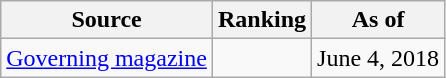<table class="wikitable" style="text-align:center">
<tr>
<th>Source</th>
<th>Ranking</th>
<th>As of</th>
</tr>
<tr>
<td><a href='#'>Governing magazine</a></td>
<td></td>
<td>June 4, 2018</td>
</tr>
</table>
